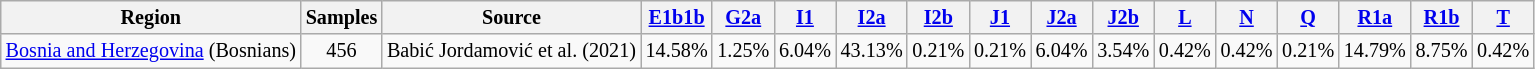<table class="wikitable" style="text-align:center; font-size: 84%">
<tr>
<th>Region</th>
<th>Samples</th>
<th>Source</th>
<th><a href='#'>E1b1b</a></th>
<th><a href='#'>G2a</a></th>
<th><a href='#'>I1</a></th>
<th><a href='#'>I2a</a></th>
<th><a href='#'>I2b</a></th>
<th><a href='#'>J1</a></th>
<th><a href='#'>J2a</a></th>
<th><a href='#'>J2b</a></th>
<th><a href='#'>L</a></th>
<th><a href='#'>N</a></th>
<th><a href='#'>Q</a></th>
<th><a href='#'>R1a</a></th>
<th><a href='#'>R1b</a></th>
<th><a href='#'>T</a></th>
</tr>
<tr>
<td><a href='#'>Bosnia and Herzegovina</a> (Bosnians)</td>
<td>456</td>
<td>Babić Jordamović et al. (2021)</td>
<td>14.58%</td>
<td>1.25%</td>
<td>6.04%</td>
<td>43.13%</td>
<td>0.21%</td>
<td>0.21%</td>
<td>6.04%</td>
<td>3.54%</td>
<td>0.42%</td>
<td>0.42%</td>
<td>0.21%</td>
<td>14.79%</td>
<td>8.75%</td>
<td>0.42%</td>
</tr>
</table>
